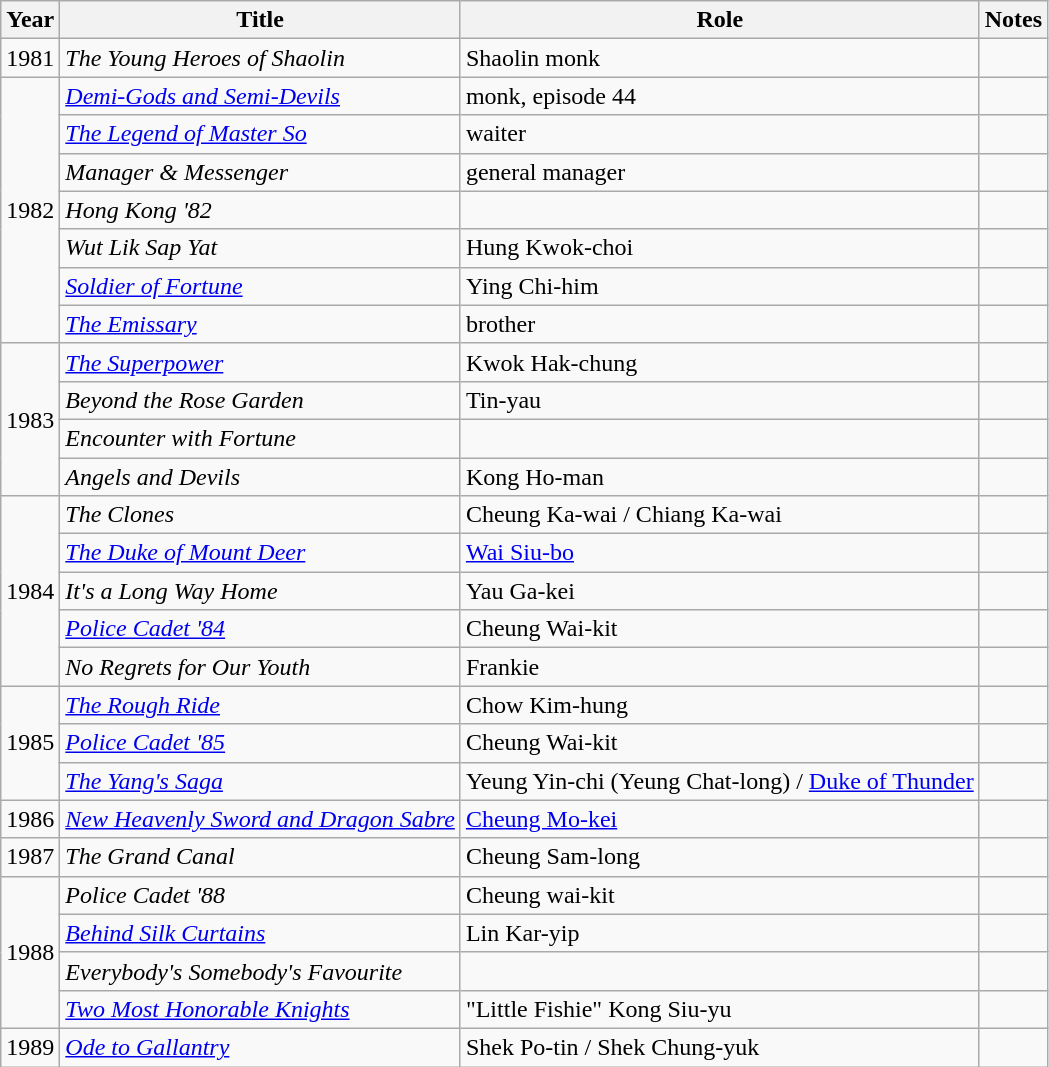<table class="wikitable sortable">
<tr align="center">
<th>Year</th>
<th>Title</th>
<th>Role</th>
<th>Notes</th>
</tr>
<tr>
<td>1981</td>
<td><em>The Young Heroes of Shaolin</em></td>
<td>Shaolin monk</td>
<td></td>
</tr>
<tr>
<td rowspan="7">1982</td>
<td><em><a href='#'>Demi-Gods and Semi-Devils</a></em></td>
<td>monk, episode 44</td>
<td></td>
</tr>
<tr>
<td><em><a href='#'>The Legend of Master So</a></em></td>
<td>waiter</td>
<td></td>
</tr>
<tr>
<td><em>Manager & Messenger</em></td>
<td>general manager</td>
<td></td>
</tr>
<tr>
<td><em>Hong Kong '82</em></td>
<td></td>
<td></td>
</tr>
<tr>
<td><em>Wut Lik Sap Yat</em></td>
<td>Hung Kwok-choi</td>
<td></td>
</tr>
<tr>
<td><em><a href='#'>Soldier of Fortune</a></em></td>
<td>Ying Chi-him</td>
<td></td>
</tr>
<tr>
<td><em><a href='#'>The Emissary</a></em></td>
<td>brother</td>
<td></td>
</tr>
<tr>
<td rowspan="4">1983</td>
<td><em><a href='#'>The Superpower</a></em></td>
<td>Kwok Hak-chung</td>
<td></td>
</tr>
<tr>
<td><em>Beyond the Rose Garden</em></td>
<td>Tin-yau</td>
<td></td>
</tr>
<tr>
<td><em>Encounter with Fortune</em></td>
<td></td>
<td></td>
</tr>
<tr>
<td><em>Angels and Devils</em></td>
<td>Kong Ho-man</td>
<td></td>
</tr>
<tr>
<td rowspan="5">1984</td>
<td><em>The Clones</em></td>
<td>Cheung Ka-wai / Chiang Ka-wai</td>
<td></td>
</tr>
<tr>
<td><em><a href='#'>The Duke of Mount Deer</a></em></td>
<td><a href='#'>Wai Siu-bo</a></td>
<td></td>
</tr>
<tr>
<td><em>It's a Long Way Home</em></td>
<td>Yau Ga-kei</td>
<td></td>
</tr>
<tr>
<td><em><a href='#'>Police Cadet '84</a></em></td>
<td>Cheung Wai-kit</td>
<td></td>
</tr>
<tr>
<td><em>No Regrets for Our Youth</em></td>
<td>Frankie</td>
<td></td>
</tr>
<tr>
<td rowspan="3">1985</td>
<td><em><a href='#'>The Rough Ride</a></em></td>
<td>Chow Kim-hung</td>
<td></td>
</tr>
<tr>
<td><em><a href='#'>Police Cadet '85</a></em></td>
<td>Cheung Wai-kit</td>
<td></td>
</tr>
<tr>
<td><em><a href='#'>The Yang's Saga</a></em></td>
<td>Yeung Yin-chi (Yeung Chat-long) / <a href='#'>Duke of Thunder</a></td>
<td></td>
</tr>
<tr>
<td>1986</td>
<td><em><a href='#'>New Heavenly Sword and Dragon Sabre</a></em></td>
<td><a href='#'>Cheung Mo-kei</a></td>
<td></td>
</tr>
<tr>
<td>1987</td>
<td><em>The Grand Canal</em></td>
<td>Cheung Sam-long</td>
<td></td>
</tr>
<tr>
<td rowspan="4">1988</td>
<td><em>Police Cadet '88</em></td>
<td>Cheung wai-kit</td>
<td></td>
</tr>
<tr>
<td><em><a href='#'>Behind Silk Curtains</a></em></td>
<td>Lin Kar-yip</td>
<td></td>
</tr>
<tr>
<td><em>Everybody's Somebody's Favourite</em></td>
<td></td>
<td></td>
</tr>
<tr>
<td><em><a href='#'>Two Most Honorable Knights</a></em></td>
<td>"Little Fishie" Kong Siu-yu</td>
<td></td>
</tr>
<tr>
<td>1989</td>
<td><em><a href='#'>Ode to Gallantry</a></em></td>
<td>Shek Po-tin / Shek Chung-yuk</td>
<td></td>
</tr>
</table>
